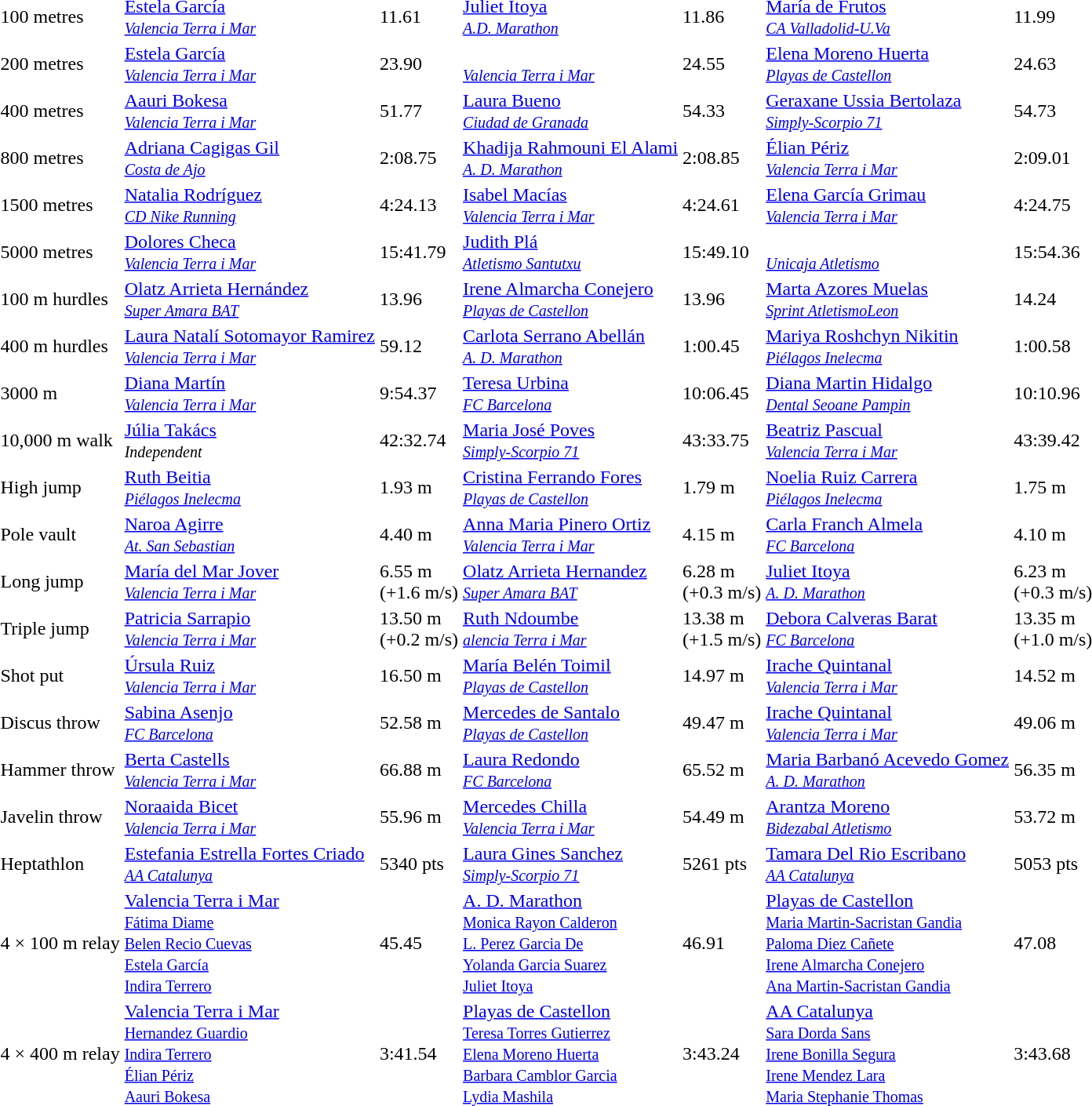<table>
<tr>
<td>100 metres</td>
<td><a href='#'>Estela García</a><br><small><em><a href='#'>Valencia Terra i Mar</a></em></small></td>
<td>11.61</td>
<td><a href='#'>Juliet Itoya</a><br><small><em><a href='#'>A.D. Marathon</a></em></small></td>
<td>11.86</td>
<td><a href='#'>María de Frutos</a><br><small><em><a href='#'>CA Valladolid-U.Va</a></em></small></td>
<td>11.99</td>
</tr>
<tr>
<td>200 metres</td>
<td><a href='#'>Estela García</a><br><small><em><a href='#'>Valencia Terra i Mar</a></em></small></td>
<td>23.90</td>
<td><br><small><em><a href='#'>Valencia Terra i Mar</a></em></small></td>
<td>24.55</td>
<td><a href='#'>Elena Moreno Huerta</a><br><small><em><a href='#'>Playas de Castellon</a></em></small></td>
<td>24.63</td>
</tr>
<tr>
<td>400 metres</td>
<td><a href='#'>Aauri Bokesa</a><br><small><em><a href='#'>Valencia Terra i Mar</a></em></small></td>
<td>51.77 </td>
<td><a href='#'>Laura Bueno</a><br><small><em><a href='#'>Ciudad de Granada</a></em></small></td>
<td>54.33 </td>
<td><a href='#'>Geraxane Ussia Bertolaza</a><br><small><em><a href='#'>Simply-Scorpio 71</a></em></small></td>
<td>54.73 </td>
</tr>
<tr>
<td>800 metres</td>
<td><a href='#'>Adriana Cagigas Gil</a><br><small><em><a href='#'>Costa de Ajo</a></em></small></td>
<td>2:08.75</td>
<td><a href='#'>Khadija Rahmouni El Alami</a><br><small><em><a href='#'>A. D. Marathon</a></em></small></td>
<td>2:08.85</td>
<td><a href='#'>Élian Périz</a><br><small><em><a href='#'>Valencia Terra i Mar</a></em></small></td>
<td>2:09.01</td>
</tr>
<tr>
<td>1500 metres</td>
<td><a href='#'>Natalia Rodríguez</a><br><small><em><a href='#'>CD Nike Running</a></em></small></td>
<td>4:24.13</td>
<td><a href='#'>Isabel Macías</a><br><small><em><a href='#'>Valencia Terra i Mar</a></em></small></td>
<td>4:24.61</td>
<td><a href='#'>Elena García Grimau</a><br><small><em><a href='#'>Valencia Terra i Mar</a></em></small></td>
<td>4:24.75</td>
</tr>
<tr>
<td>5000 metres</td>
<td><a href='#'>Dolores Checa</a><br><small><em><a href='#'>Valencia Terra i Mar</a></em></small></td>
<td>15:41.79</td>
<td><a href='#'>Judith Plá</a><br><small><em><a href='#'>Atletismo Santutxu</a></em></small></td>
<td>15:49.10</td>
<td><br><small><em><a href='#'>Unicaja Atletismo</a></em></small></td>
<td>15:54.36</td>
</tr>
<tr>
<td>100 m hurdles</td>
<td><a href='#'>Olatz Arrieta Hernández</a><br><small><em><a href='#'>Super Amara BAT</a></em></small></td>
<td>13.96</td>
<td><a href='#'>Irene Almarcha Conejero</a><br><small><em><a href='#'>Playas de Castellon</a></em></small></td>
<td>13.96 </td>
<td><a href='#'>Marta Azores Muelas</a><br><small><em><a href='#'>Sprint AtletismoLeon</a></em></small></td>
<td>14.24</td>
</tr>
<tr>
<td>400 m hurdles</td>
<td><a href='#'>Laura Natalí Sotomayor Ramirez</a><br><small><em><a href='#'>Valencia Terra i Mar</a></em></small></td>
<td>59.12</td>
<td><a href='#'>Carlota Serrano Abellán</a><br><small><em><a href='#'>A. D. Marathon</a></em></small></td>
<td>1:00.45</td>
<td><a href='#'>Mariya Roshchyn Nikitin</a><br><small><em><a href='#'>Piélagos Inelecma</a></em></small></td>
<td>1:00.58 </td>
</tr>
<tr>
<td>3000 m </td>
<td><a href='#'>Diana Martín</a><br><small><em><a href='#'>Valencia Terra i Mar</a></em></small></td>
<td>9:54.37</td>
<td><a href='#'>Teresa Urbina</a><br><small><em><a href='#'>FC Barcelona</a></em></small></td>
<td>10:06.45</td>
<td><a href='#'>Diana Martin Hidalgo</a><br><small><em><a href='#'>Dental Seoane Pampin</a></em></small></td>
<td>10:10.96 </td>
</tr>
<tr>
<td>10,000 m walk</td>
<td><a href='#'>Júlia Takács</a><br><small><em>Independent</em> </small></td>
<td>42:32.74 </td>
<td><a href='#'>Maria José Poves</a><br><small><em><a href='#'>Simply-Scorpio 71</a></em></small></td>
<td>43:33.75 </td>
<td><a href='#'>Beatriz Pascual</a><br><small><em><a href='#'>Valencia Terra i Mar</a></em></small></td>
<td>43:39.42</td>
</tr>
<tr>
<td>High jump</td>
<td><a href='#'>Ruth Beitia</a><br><small><em><a href='#'>Piélagos Inelecma</a></em></small></td>
<td>1.93 m</td>
<td><a href='#'>Cristina Ferrando Fores</a><br><small><em><a href='#'>Playas de Castellon</a></em></small></td>
<td>1.79 m</td>
<td><a href='#'>Noelia Ruiz Carrera</a><br><small><em><a href='#'>Piélagos Inelecma</a></em></small></td>
<td>1.75 m</td>
</tr>
<tr>
<td>Pole vault</td>
<td><a href='#'>Naroa Agirre</a><br><small><em><a href='#'>At. San Sebastian</a></em></small></td>
<td>4.40 m</td>
<td><a href='#'>Anna Maria Pinero Ortiz</a><br><small><em><a href='#'>Valencia Terra i Mar</a></em></small></td>
<td>4.15 m</td>
<td><a href='#'>Carla Franch Almela</a><br><small><em><a href='#'>FC Barcelona</a></em></small></td>
<td>4.10 m</td>
</tr>
<tr>
<td>Long jump</td>
<td><a href='#'>María del Mar Jover</a><br><small><em><a href='#'>Valencia Terra i Mar</a></em></small></td>
<td>6.55 m<br>(+1.6 m/s)</td>
<td><a href='#'>Olatz Arrieta Hernandez</a><br><small><em><a href='#'>Super Amara BAT</a></em></small></td>
<td>6.28 m<br>(+0.3 m/s)</td>
<td><a href='#'>Juliet Itoya</a><br><small><em><a href='#'>A. D. Marathon</a></em></small></td>
<td>6.23 m<br>(+0.3 m/s)</td>
</tr>
<tr>
<td>Triple jump</td>
<td><a href='#'>Patricia Sarrapio</a><br><small><em><a href='#'>Valencia Terra i Mar</a></em></small></td>
<td>13.50 m<br>(+0.2 m/s)</td>
<td><a href='#'>Ruth Ndoumbe</a><br><small><em><a href='#'>alencia Terra i Mar</a></em></small></td>
<td>13.38 m<br>(+1.5 m/s)</td>
<td><a href='#'>Debora Calveras Barat</a><br><small><em><a href='#'>FC Barcelona</a></em></small></td>
<td>13.35 m<br>(+1.0 m/s)</td>
</tr>
<tr>
<td>Shot put</td>
<td><a href='#'>Úrsula Ruiz</a><br><small><em><a href='#'>Valencia Terra i Mar</a></em></small></td>
<td>16.50 m</td>
<td><a href='#'>María Belén Toimil</a><br><small><em><a href='#'>Playas de Castellon</a></em></small></td>
<td>14.97 m</td>
<td><a href='#'>Irache Quintanal</a><br><small><em><a href='#'>Valencia Terra i Mar</a></em></small></td>
<td>14.52 m</td>
</tr>
<tr>
<td>Discus throw</td>
<td><a href='#'>Sabina Asenjo</a><br><small><em><a href='#'>FC Barcelona</a></em></small></td>
<td>52.58 m</td>
<td><a href='#'>Mercedes de Santalo</a><br><small><em><a href='#'>Playas de Castellon</a></em></small></td>
<td>49.47 m</td>
<td><a href='#'>Irache Quintanal</a><br><small><em><a href='#'>Valencia Terra i Mar</a></em></small></td>
<td>49.06 m</td>
</tr>
<tr>
<td>Hammer throw</td>
<td><a href='#'>Berta Castells</a><br><small><em><a href='#'>Valencia Terra i Mar</a></em></small></td>
<td>66.88 m</td>
<td><a href='#'>Laura Redondo</a><br><small><em><a href='#'>FC Barcelona</a></em></small></td>
<td>65.52 m</td>
<td><a href='#'>Maria Barbanó Acevedo Gomez</a><br><small><em><a href='#'>A. D. Marathon</a></em></small></td>
<td>56.35 m</td>
</tr>
<tr>
<td>Javelin throw</td>
<td><a href='#'>Noraaida Bicet</a><br><small><em><a href='#'>Valencia Terra i Mar</a></em></small></td>
<td>55.96 m</td>
<td><a href='#'>Mercedes Chilla</a><br><small><em><a href='#'>Valencia Terra i Mar</a></em></small></td>
<td>54.49 m</td>
<td><a href='#'>Arantza Moreno</a><br><small><em><a href='#'>Bidezabal Atletismo</a></em></small></td>
<td>53.72 m </td>
</tr>
<tr>
<td>Heptathlon</td>
<td><a href='#'>Estefania Estrella Fortes Criado</a><br><small><em><a href='#'>AA Catalunya</a></em></small></td>
<td>5340 pts</td>
<td><a href='#'>Laura Gines Sanchez</a><br><small><em><a href='#'>Simply-Scorpio 71</a></em></small></td>
<td>5261 pts</td>
<td><a href='#'>Tamara Del Rio Escribano</a><br><small><em><a href='#'>AA Catalunya</a></em></small></td>
<td>5053 pts</td>
</tr>
<tr>
<td>4 × 100 m relay</td>
<td><a href='#'>Valencia Terra i Mar</a><br><small><a href='#'>Fátima Diame</a><br><a href='#'>Belen Recio Cuevas</a><br><a href='#'>Estela García</a><br><a href='#'>Indira Terrero</a></small></td>
<td>45.45</td>
<td><a href='#'>A. D. Marathon</a><br><small><a href='#'>Monica Rayon Calderon</a><br><a href='#'>L. Perez Garcia De</a><br><a href='#'>Yolanda Garcia Suarez</a><br><a href='#'>Juliet Itoya</a></small></td>
<td>46.91</td>
<td><a href='#'>Playas de Castellon</a><br><small><a href='#'>Maria Martin-Sacristan Gandia</a><br><a href='#'>Paloma Diez Cañete</a><br><a href='#'>Irene Almarcha Conejero</a><br><a href='#'>Ana Martin-Sacristan Gandia</a></small></td>
<td>47.08</td>
</tr>
<tr>
<td>4 × 400 m relay</td>
<td><a href='#'>Valencia Terra i Mar</a><br><small><a href='#'>Hernandez Guardio</a><br><a href='#'>Indira Terrero</a><br><a href='#'>Élian Périz</a><br><a href='#'>Aauri Bokesa</a></small></td>
<td>3:41.54</td>
<td><a href='#'>Playas de Castellon</a><br><small><a href='#'>Teresa Torres Gutierrez</a><br><a href='#'>Elena Moreno Huerta</a><br><a href='#'>Barbara Camblor Garcia</a><br><a href='#'>Lydia Mashila</a></small></td>
<td>3:43.24</td>
<td><a href='#'>AA Catalunya</a><br><small><a href='#'>Sara Dorda Sans</a><br><a href='#'>Irene Bonilla Segura</a><br><a href='#'>Irene Mendez Lara</a><br><a href='#'>Maria Stephanie Thomas</a></small></td>
<td>3:43.68</td>
</tr>
<tr>
</tr>
</table>
